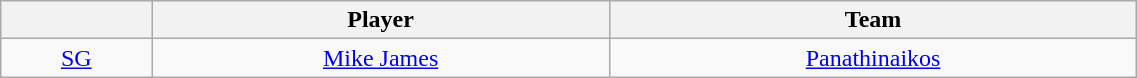<table class="wikitable" style="text-align: center;" width="60%">
<tr>
<th style="text-align:center;"></th>
<th style="text-align:center;">Player</th>
<th style="text-align:center;">Team</th>
</tr>
<tr>
<td style="text-align:center;"><a href='#'>SG</a></td>
<td> <a href='#'>Mike James</a></td>
<td><a href='#'>Panathinaikos</a></td>
</tr>
</table>
